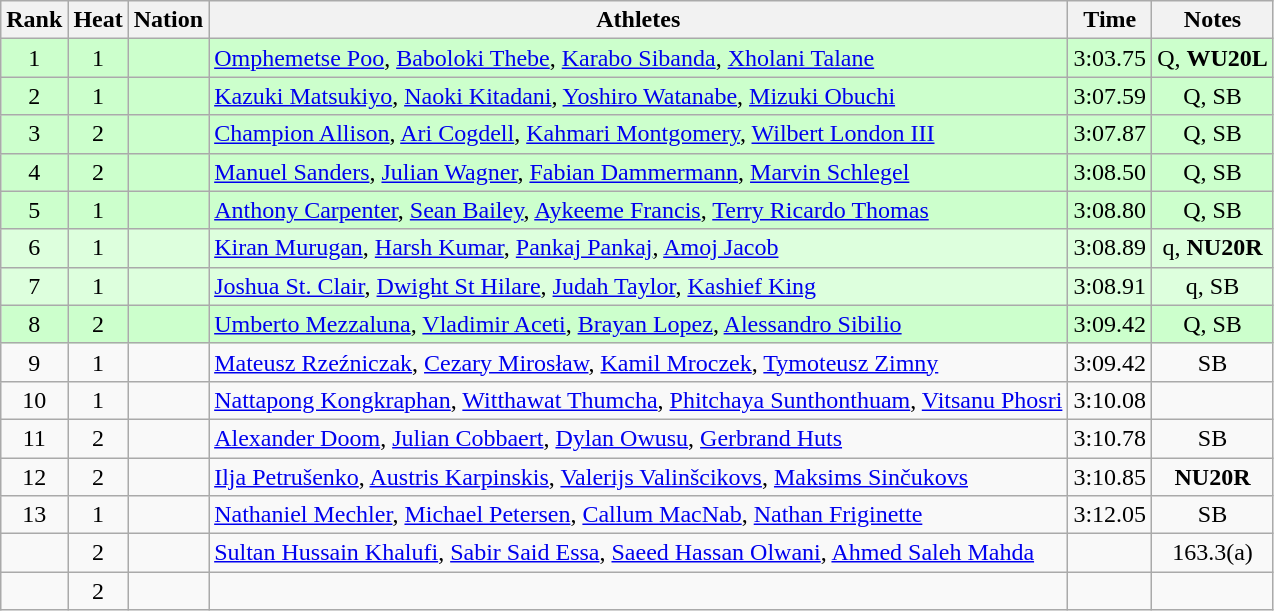<table class="wikitable sortable" style="text-align:center">
<tr>
<th>Rank</th>
<th>Heat</th>
<th>Nation</th>
<th>Athletes</th>
<th>Time</th>
<th>Notes</th>
</tr>
<tr bgcolor=ccffcc>
<td>1</td>
<td>1</td>
<td align=left></td>
<td align=left><a href='#'>Omphemetse Poo</a>, <a href='#'>Baboloki Thebe</a>, <a href='#'>Karabo Sibanda</a>, <a href='#'>Xholani Talane</a></td>
<td>3:03.75</td>
<td>Q, <strong>WU20L</strong></td>
</tr>
<tr bgcolor=ccffcc>
<td>2</td>
<td>1</td>
<td align=left></td>
<td align=left><a href='#'>Kazuki Matsukiyo</a>, <a href='#'>Naoki Kitadani</a>, <a href='#'>Yoshiro Watanabe</a>, <a href='#'>Mizuki Obuchi</a></td>
<td>3:07.59</td>
<td>Q, SB</td>
</tr>
<tr bgcolor=ccffcc>
<td>3</td>
<td>2</td>
<td align=left></td>
<td align=left><a href='#'>Champion Allison</a>, <a href='#'>Ari Cogdell</a>, <a href='#'>Kahmari Montgomery</a>, <a href='#'>Wilbert London III</a></td>
<td>3:07.87</td>
<td>Q, SB</td>
</tr>
<tr bgcolor=ccffcc>
<td>4</td>
<td>2</td>
<td align=left></td>
<td align=left><a href='#'>Manuel Sanders</a>, <a href='#'>Julian Wagner</a>, <a href='#'>Fabian Dammermann</a>, <a href='#'>Marvin Schlegel</a></td>
<td>3:08.50</td>
<td>Q, SB</td>
</tr>
<tr bgcolor=ccffcc>
<td>5</td>
<td>1</td>
<td align=left></td>
<td align=left><a href='#'>Anthony Carpenter</a>, <a href='#'>Sean Bailey</a>, <a href='#'>Aykeeme Francis</a>, <a href='#'>Terry Ricardo Thomas</a></td>
<td>3:08.80</td>
<td>Q, SB</td>
</tr>
<tr bgcolor=ddffdd>
<td>6</td>
<td>1</td>
<td align=left></td>
<td align=left><a href='#'>Kiran Murugan</a>, <a href='#'>Harsh Kumar</a>, <a href='#'>Pankaj Pankaj</a>, <a href='#'>Amoj Jacob</a></td>
<td>3:08.89</td>
<td>q, <strong>NU20R</strong></td>
</tr>
<tr bgcolor=ddffdd>
<td>7</td>
<td>1</td>
<td align=left></td>
<td align=left><a href='#'>Joshua St. Clair</a>, <a href='#'>Dwight St Hilare</a>, <a href='#'>Judah Taylor</a>, <a href='#'>Kashief King</a></td>
<td>3:08.91</td>
<td>q, SB</td>
</tr>
<tr bgcolor=ccffcc>
<td>8</td>
<td>2</td>
<td align=left></td>
<td align=left><a href='#'>Umberto Mezzaluna</a>, <a href='#'>Vladimir Aceti</a>, <a href='#'>Brayan Lopez</a>, <a href='#'>Alessandro Sibilio</a></td>
<td>3:09.42</td>
<td>Q, SB</td>
</tr>
<tr>
<td>9</td>
<td>1</td>
<td align=left></td>
<td align=left><a href='#'>Mateusz Rzeźniczak</a>, <a href='#'>Cezary Mirosław</a>, <a href='#'>Kamil Mroczek</a>, <a href='#'>Tymoteusz Zimny</a></td>
<td>3:09.42</td>
<td>SB</td>
</tr>
<tr>
<td>10</td>
<td>1</td>
<td align=left></td>
<td align=left><a href='#'>Nattapong Kongkraphan</a>, <a href='#'>Witthawat Thumcha</a>, <a href='#'>Phitchaya Sunthonthuam</a>, <a href='#'>Vitsanu Phosri</a></td>
<td>3:10.08</td>
<td></td>
</tr>
<tr>
<td>11</td>
<td>2</td>
<td align=left></td>
<td align=left><a href='#'>Alexander Doom</a>, <a href='#'>Julian Cobbaert</a>, <a href='#'>Dylan Owusu</a>, <a href='#'>Gerbrand Huts</a></td>
<td>3:10.78</td>
<td>SB</td>
</tr>
<tr>
<td>12</td>
<td>2</td>
<td align=left></td>
<td align=left><a href='#'>Ilja Petrušenko</a>, <a href='#'>Austris Karpinskis</a>, <a href='#'>Valerijs Valinšcikovs</a>, <a href='#'>Maksims Sinčukovs</a></td>
<td>3:10.85</td>
<td><strong>NU20R</strong></td>
</tr>
<tr>
<td>13</td>
<td>1</td>
<td align=left></td>
<td align=left><a href='#'>Nathaniel Mechler</a>, <a href='#'>Michael Petersen</a>, <a href='#'>Callum MacNab</a>, <a href='#'>Nathan Friginette</a></td>
<td>3:12.05</td>
<td>SB</td>
</tr>
<tr>
<td></td>
<td>2</td>
<td align=left></td>
<td align=left><a href='#'>Sultan Hussain Khalufi</a>, <a href='#'>Sabir Said Essa</a>, <a href='#'>Saeed Hassan Olwani</a>, <a href='#'>Ahmed Saleh Mahda</a></td>
<td></td>
<td>163.3(a)</td>
</tr>
<tr>
<td></td>
<td>2</td>
<td align=left></td>
<td align=left></td>
<td></td>
<td></td>
</tr>
</table>
